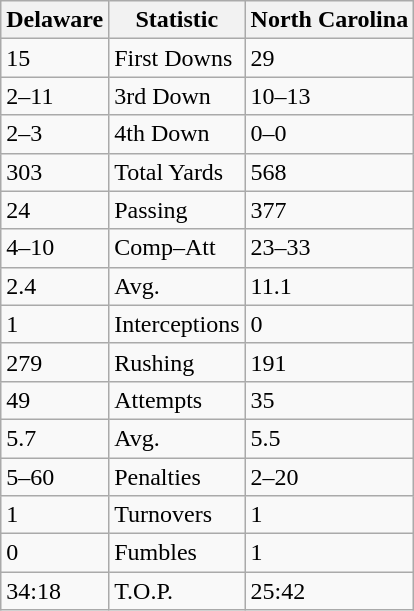<table class="wikitable">
<tr>
<th>Delaware</th>
<th>Statistic</th>
<th>North Carolina</th>
</tr>
<tr>
<td>15</td>
<td>First Downs</td>
<td>29</td>
</tr>
<tr>
<td>2–11</td>
<td>3rd Down</td>
<td>10–13</td>
</tr>
<tr>
<td>2–3</td>
<td>4th Down</td>
<td>0–0</td>
</tr>
<tr>
<td>303</td>
<td>Total Yards</td>
<td>568</td>
</tr>
<tr>
<td>24</td>
<td>Passing</td>
<td>377</td>
</tr>
<tr>
<td>4–10</td>
<td>Comp–Att</td>
<td>23–33</td>
</tr>
<tr>
<td>2.4</td>
<td>Avg.</td>
<td>11.1</td>
</tr>
<tr>
<td>1</td>
<td>Interceptions</td>
<td>0</td>
</tr>
<tr>
<td>279</td>
<td>Rushing</td>
<td>191</td>
</tr>
<tr>
<td>49</td>
<td>Attempts</td>
<td>35</td>
</tr>
<tr>
<td>5.7</td>
<td>Avg.</td>
<td>5.5</td>
</tr>
<tr>
<td>5–60</td>
<td>Penalties</td>
<td>2–20</td>
</tr>
<tr>
<td>1</td>
<td>Turnovers</td>
<td>1</td>
</tr>
<tr>
<td>0</td>
<td>Fumbles</td>
<td>1</td>
</tr>
<tr>
<td>34:18</td>
<td>T.O.P.</td>
<td>25:42</td>
</tr>
</table>
